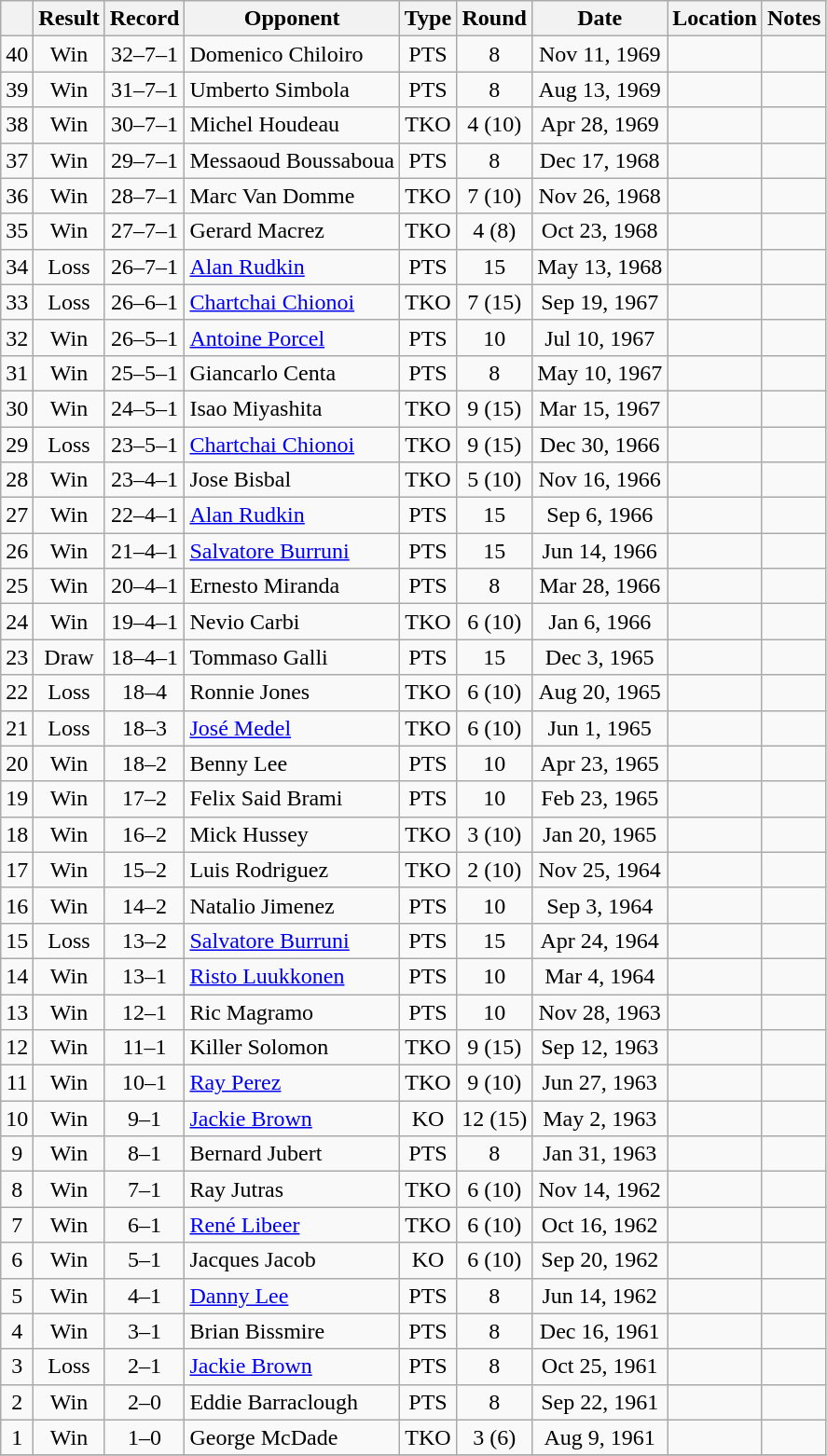<table class="wikitable" style="text-align:center">
<tr>
<th></th>
<th>Result</th>
<th>Record</th>
<th>Opponent</th>
<th>Type</th>
<th>Round</th>
<th>Date</th>
<th>Location</th>
<th>Notes</th>
</tr>
<tr>
<td>40</td>
<td>Win</td>
<td>32–7–1</td>
<td align=left>Domenico Chiloiro</td>
<td>PTS</td>
<td>8</td>
<td>Nov 11, 1969</td>
<td style="text-align:left;"></td>
<td></td>
</tr>
<tr>
<td>39</td>
<td>Win</td>
<td>31–7–1</td>
<td align=left>Umberto Simbola</td>
<td>PTS</td>
<td>8</td>
<td>Aug 13, 1969</td>
<td style="text-align:left;"></td>
<td></td>
</tr>
<tr>
<td>38</td>
<td>Win</td>
<td>30–7–1</td>
<td align=left>Michel Houdeau</td>
<td>TKO</td>
<td>4 (10)</td>
<td>Apr 28, 1969</td>
<td style="text-align:left;"></td>
<td></td>
</tr>
<tr>
<td>37</td>
<td>Win</td>
<td>29–7–1</td>
<td align=left>Messaoud Boussaboua</td>
<td>PTS</td>
<td>8</td>
<td>Dec 17, 1968</td>
<td style="text-align:left;"></td>
<td></td>
</tr>
<tr>
<td>36</td>
<td>Win</td>
<td>28–7–1</td>
<td align=left>Marc Van Domme</td>
<td>TKO</td>
<td>7 (10)</td>
<td>Nov 26, 1968</td>
<td style="text-align:left;"></td>
<td></td>
</tr>
<tr>
<td>35</td>
<td>Win</td>
<td>27–7–1</td>
<td align=left>Gerard Macrez</td>
<td>TKO</td>
<td>4 (8)</td>
<td>Oct 23, 1968</td>
<td style="text-align:left;"></td>
<td></td>
</tr>
<tr>
<td>34</td>
<td>Loss</td>
<td>26–7–1</td>
<td align=left><a href='#'>Alan Rudkin</a></td>
<td>PTS</td>
<td>15</td>
<td>May 13, 1968</td>
<td style="text-align:left;"></td>
<td style="text-align:left;"></td>
</tr>
<tr>
<td>33</td>
<td>Loss</td>
<td>26–6–1</td>
<td align=left><a href='#'>Chartchai Chionoi</a></td>
<td>TKO</td>
<td>7 (15)</td>
<td>Sep 19, 1967</td>
<td style="text-align:left;"></td>
<td style="text-align:left;"></td>
</tr>
<tr>
<td>32</td>
<td>Win</td>
<td>26–5–1</td>
<td align=left><a href='#'>Antoine Porcel</a></td>
<td>PTS</td>
<td>10</td>
<td>Jul 10, 1967</td>
<td style="text-align:left;"></td>
<td></td>
</tr>
<tr>
<td>31</td>
<td>Win</td>
<td>25–5–1</td>
<td align=left>Giancarlo Centa</td>
<td>PTS</td>
<td>8</td>
<td>May 10, 1967</td>
<td style="text-align:left;"></td>
<td></td>
</tr>
<tr>
<td>30</td>
<td>Win</td>
<td>24–5–1</td>
<td align=left>Isao Miyashita</td>
<td>TKO</td>
<td>9 (15)</td>
<td>Mar 15, 1967</td>
<td style="text-align:left;"></td>
<td></td>
</tr>
<tr>
<td>29</td>
<td>Loss</td>
<td>23–5–1</td>
<td align=left><a href='#'>Chartchai Chionoi</a></td>
<td>TKO</td>
<td>9 (15)</td>
<td>Dec 30, 1966</td>
<td style="text-align:left;"></td>
<td style="text-align:left;"></td>
</tr>
<tr>
<td>28</td>
<td>Win</td>
<td>23–4–1</td>
<td align=left>Jose Bisbal</td>
<td>TKO</td>
<td>5 (10)</td>
<td>Nov 16, 1966</td>
<td style="text-align:left;"></td>
<td></td>
</tr>
<tr>
<td>27</td>
<td>Win</td>
<td>22–4–1</td>
<td align=left><a href='#'>Alan Rudkin</a></td>
<td>PTS</td>
<td>15</td>
<td>Sep 6, 1966</td>
<td style="text-align:left;"></td>
<td style="text-align:left;"></td>
</tr>
<tr>
<td>26</td>
<td>Win</td>
<td>21–4–1</td>
<td align=left><a href='#'>Salvatore Burruni</a></td>
<td>PTS</td>
<td>15</td>
<td>Jun 14, 1966</td>
<td style="text-align:left;"></td>
<td style="text-align:left;"></td>
</tr>
<tr>
<td>25</td>
<td>Win</td>
<td>20–4–1</td>
<td align=left>Ernesto Miranda</td>
<td>PTS</td>
<td>8</td>
<td>Mar 28, 1966</td>
<td style="text-align:left;"></td>
<td></td>
</tr>
<tr>
<td>24</td>
<td>Win</td>
<td>19–4–1</td>
<td align=left>Nevio Carbi</td>
<td>TKO</td>
<td>6 (10)</td>
<td>Jan 6, 1966</td>
<td style="text-align:left;"></td>
<td></td>
</tr>
<tr>
<td>23</td>
<td>Draw</td>
<td>18–4–1</td>
<td align=left>Tommaso Galli</td>
<td>PTS</td>
<td>15</td>
<td>Dec 3, 1965</td>
<td style="text-align:left;"></td>
<td style="text-align:left;"></td>
</tr>
<tr>
<td>22</td>
<td>Loss</td>
<td>18–4</td>
<td align=left>Ronnie Jones</td>
<td>TKO</td>
<td>6 (10)</td>
<td>Aug 20, 1965</td>
<td style="text-align:left;"></td>
<td></td>
</tr>
<tr>
<td>21</td>
<td>Loss</td>
<td>18–3</td>
<td align=left><a href='#'>José Medel</a></td>
<td>TKO</td>
<td>6 (10)</td>
<td>Jun 1, 1965</td>
<td style="text-align:left;"></td>
<td></td>
</tr>
<tr>
<td>20</td>
<td>Win</td>
<td>18–2</td>
<td align=left>Benny Lee</td>
<td>PTS</td>
<td>10</td>
<td>Apr 23, 1965</td>
<td style="text-align:left;"></td>
<td></td>
</tr>
<tr>
<td>19</td>
<td>Win</td>
<td>17–2</td>
<td align=left>Felix Said Brami</td>
<td>PTS</td>
<td>10</td>
<td>Feb 23, 1965</td>
<td style="text-align:left;"></td>
<td></td>
</tr>
<tr>
<td>18</td>
<td>Win</td>
<td>16–2</td>
<td align=left>Mick Hussey</td>
<td>TKO</td>
<td>3 (10)</td>
<td>Jan 20, 1965</td>
<td style="text-align:left;"></td>
<td></td>
</tr>
<tr>
<td>17</td>
<td>Win</td>
<td>15–2</td>
<td align=left>Luis Rodriguez</td>
<td>TKO</td>
<td>2 (10)</td>
<td>Nov 25, 1964</td>
<td style="text-align:left;"></td>
<td></td>
</tr>
<tr>
<td>16</td>
<td>Win</td>
<td>14–2</td>
<td align=left>Natalio Jimenez</td>
<td>PTS</td>
<td>10</td>
<td>Sep 3, 1964</td>
<td style="text-align:left;"></td>
<td></td>
</tr>
<tr>
<td>15</td>
<td>Loss</td>
<td>13–2</td>
<td align=left><a href='#'>Salvatore Burruni</a></td>
<td>PTS</td>
<td>15</td>
<td>Apr 24, 1964</td>
<td style="text-align:left;"></td>
<td style="text-align:left;"></td>
</tr>
<tr>
<td>14</td>
<td>Win</td>
<td>13–1</td>
<td align=left><a href='#'>Risto Luukkonen</a></td>
<td>PTS</td>
<td>10</td>
<td>Mar 4, 1964</td>
<td style="text-align:left;"></td>
<td></td>
</tr>
<tr>
<td>13</td>
<td>Win</td>
<td>12–1</td>
<td align=left>Ric Magramo</td>
<td>PTS</td>
<td>10</td>
<td>Nov 28, 1963</td>
<td style="text-align:left;"></td>
<td></td>
</tr>
<tr>
<td>12</td>
<td>Win</td>
<td>11–1</td>
<td align=left>Killer Solomon</td>
<td>TKO</td>
<td>9 (15)</td>
<td>Sep 12, 1963</td>
<td style="text-align:left;"></td>
<td style="text-align:left;"></td>
</tr>
<tr>
<td>11</td>
<td>Win</td>
<td>10–1</td>
<td align=left><a href='#'>Ray Perez</a></td>
<td>TKO</td>
<td>9 (10)</td>
<td>Jun 27, 1963</td>
<td style="text-align:left;"></td>
<td></td>
</tr>
<tr>
<td>10</td>
<td>Win</td>
<td>9–1</td>
<td align=left><a href='#'>Jackie Brown</a></td>
<td>KO</td>
<td>12 (15)</td>
<td>May 2, 1963</td>
<td style="text-align:left;"></td>
<td style="text-align:left;"></td>
</tr>
<tr>
<td>9</td>
<td>Win</td>
<td>8–1</td>
<td align=left>Bernard Jubert</td>
<td>PTS</td>
<td>8</td>
<td>Jan 31, 1963</td>
<td style="text-align:left;"></td>
<td></td>
</tr>
<tr>
<td>8</td>
<td>Win</td>
<td>7–1</td>
<td align=left>Ray Jutras</td>
<td>TKO</td>
<td>6 (10)</td>
<td>Nov 14, 1962</td>
<td style="text-align:left;"></td>
<td></td>
</tr>
<tr>
<td>7</td>
<td>Win</td>
<td>6–1</td>
<td align=left><a href='#'>René Libeer</a></td>
<td>TKO</td>
<td>6 (10)</td>
<td>Oct 16, 1962</td>
<td style="text-align:left;"></td>
<td></td>
</tr>
<tr>
<td>6</td>
<td>Win</td>
<td>5–1</td>
<td align=left>Jacques Jacob</td>
<td>KO</td>
<td>6 (10)</td>
<td>Sep 20, 1962</td>
<td style="text-align:left;"></td>
<td></td>
</tr>
<tr>
<td>5</td>
<td>Win</td>
<td>4–1</td>
<td align=left><a href='#'>Danny Lee</a></td>
<td>PTS</td>
<td>8</td>
<td>Jun 14, 1962</td>
<td style="text-align:left;"></td>
<td></td>
</tr>
<tr>
<td>4</td>
<td>Win</td>
<td>3–1</td>
<td align=left>Brian Bissmire</td>
<td>PTS</td>
<td>8</td>
<td>Dec 16, 1961</td>
<td style="text-align:left;"></td>
<td></td>
</tr>
<tr>
<td>3</td>
<td>Loss</td>
<td>2–1</td>
<td align=left><a href='#'>Jackie Brown</a></td>
<td>PTS</td>
<td>8</td>
<td>Oct 25, 1961</td>
<td style="text-align:left;"></td>
<td style="text-align:left;"></td>
</tr>
<tr>
<td>2</td>
<td>Win</td>
<td>2–0</td>
<td align=left>Eddie Barraclough</td>
<td>PTS</td>
<td>8</td>
<td>Sep 22, 1961</td>
<td style="text-align:left;"></td>
<td></td>
</tr>
<tr>
<td>1</td>
<td>Win</td>
<td>1–0</td>
<td align=left>George McDade</td>
<td>TKO</td>
<td>3 (6)</td>
<td>Aug 9, 1961</td>
<td style="text-align:left;"></td>
<td></td>
</tr>
<tr>
</tr>
</table>
